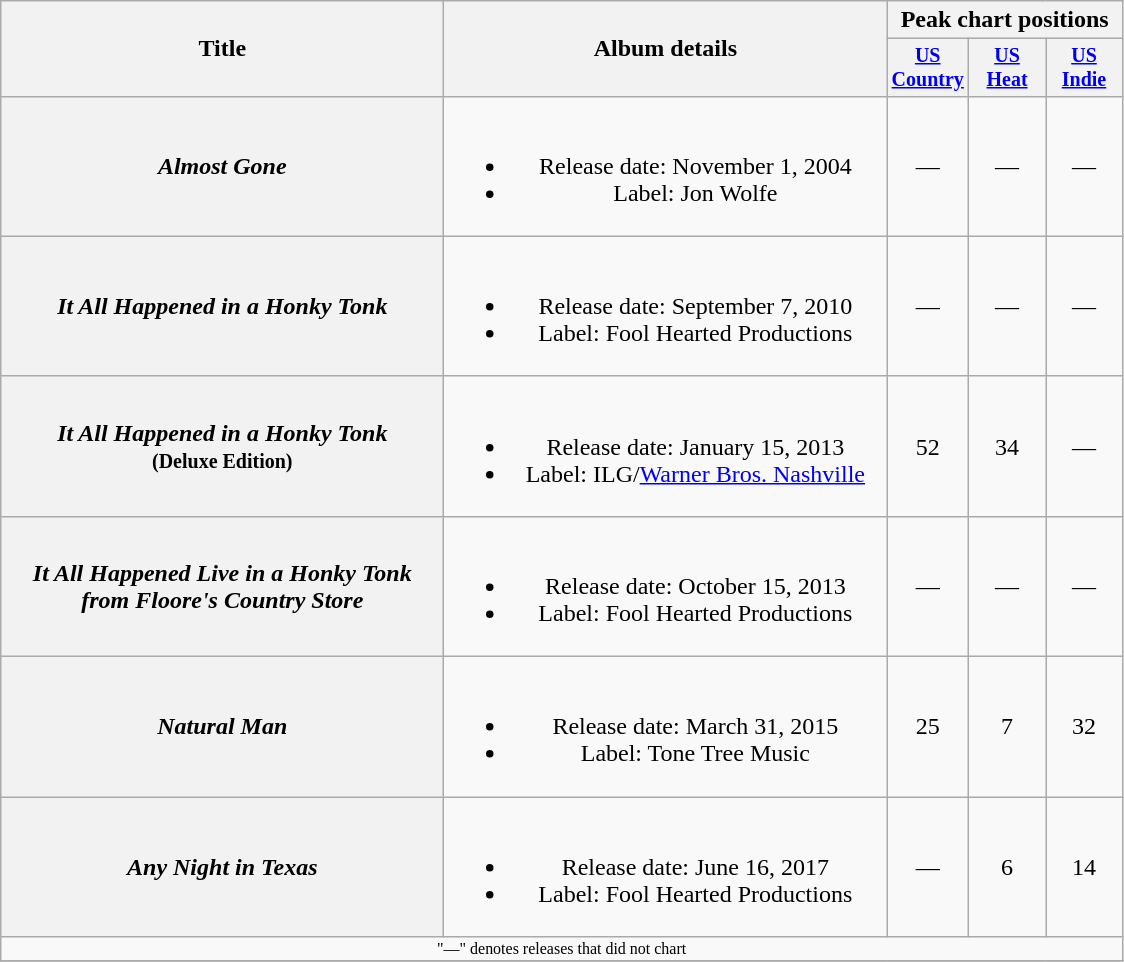<table class="wikitable plainrowheaders" style="text-align:center;">
<tr>
<th rowspan="2" style="width:18em;">Title</th>
<th rowspan="2" style="width:18em;">Album details</th>
<th colspan="3">Peak chart positions</th>
</tr>
<tr style="font-size:smaller;">
<th width="45"><a href='#'>US Country</a><br></th>
<th width="45"><a href='#'>US<br>Heat</a><br></th>
<th width="45"><a href='#'>US<br>Indie</a><br></th>
</tr>
<tr>
<th scope="row"><em>Almost Gone</em></th>
<td><br><ul><li>Release date: November 1, 2004</li><li>Label: Jon Wolfe</li></ul></td>
<td>—</td>
<td>—</td>
<td>—</td>
</tr>
<tr>
<th scope="row"><em>It All Happened in a Honky Tonk</em></th>
<td><br><ul><li>Release date: September 7, 2010</li><li>Label: Fool Hearted Productions</li></ul></td>
<td>—</td>
<td>—</td>
<td>—</td>
</tr>
<tr>
<th scope="row"><em>It All Happened in a Honky Tonk</em><br><small>(Deluxe Edition)</small></th>
<td><br><ul><li>Release date: January 15, 2013</li><li>Label: ILG/<a href='#'>Warner Bros. Nashville</a></li></ul></td>
<td>52</td>
<td>34</td>
<td>—</td>
</tr>
<tr>
<th scope="row"><em>It All Happened Live in a Honky Tonk<br>from Floore's Country Store</em></th>
<td><br><ul><li>Release date: October 15, 2013</li><li>Label: Fool Hearted Productions</li></ul></td>
<td>—</td>
<td>—</td>
<td>—</td>
</tr>
<tr>
<th scope="row"><em>Natural Man</em></th>
<td><br><ul><li>Release date: March 31, 2015</li><li>Label: Tone Tree Music</li></ul></td>
<td>25</td>
<td>7</td>
<td>32</td>
</tr>
<tr>
<th scope="row"><em>Any Night in Texas</em></th>
<td><br><ul><li>Release date: June 16, 2017</li><li>Label: Fool Hearted Productions</li></ul></td>
<td>—</td>
<td>6</td>
<td>14</td>
</tr>
<tr>
<td colspan="5" style="font-size:8pt">"—" denotes releases that did not chart</td>
</tr>
<tr>
</tr>
</table>
